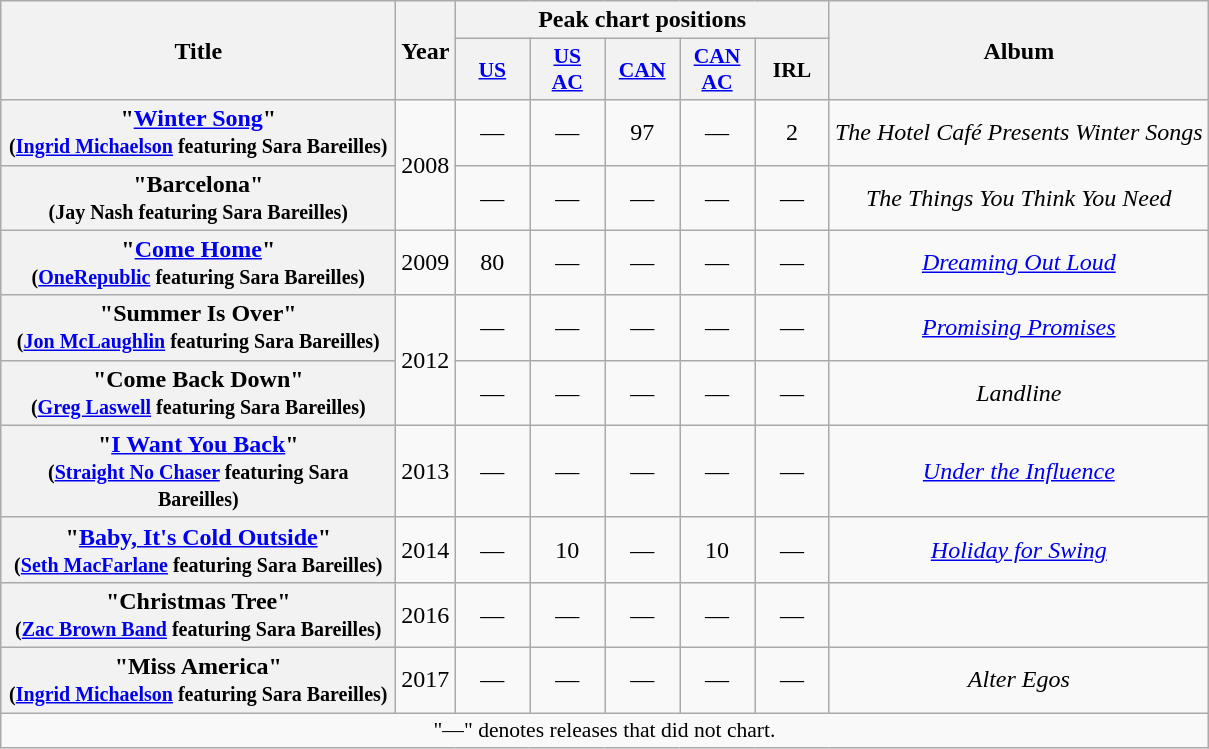<table class="wikitable plainrowheaders" style="text-align:center;">
<tr>
<th scope="col" rowspan="2" style="width:16em;">Title</th>
<th scope="col" rowspan="2">Year</th>
<th scope="col" colspan="5">Peak chart positions</th>
<th scope="col" rowspan="2">Album</th>
</tr>
<tr>
<th scope="col" style="width:3em;font-size:90%;"><a href='#'>US</a><br></th>
<th scope="col" style="width:3em;font-size:90%;"><a href='#'>US<br>AC</a><br></th>
<th scope="col" style="width:3em;font-size:90%;"><a href='#'>CAN</a><br></th>
<th scope="col" style="width:3em;font-size:90%;"><a href='#'>CAN<br>AC</a><br></th>
<th scope="col" style="width:3em;font-size:90%;">IRL<br></th>
</tr>
<tr>
<th scope="row">"<a href='#'>Winter Song</a>"<br><small>(<a href='#'>Ingrid Michaelson</a> featuring Sara Bareilles)</small></th>
<td rowspan="2">2008</td>
<td>—</td>
<td>—</td>
<td>97</td>
<td>—</td>
<td>2</td>
<td><em>The Hotel Café Presents Winter Songs</em></td>
</tr>
<tr>
<th scope="row">"Barcelona"<br><small>(Jay Nash featuring Sara Bareilles)</small></th>
<td>—</td>
<td>—</td>
<td>—</td>
<td>—</td>
<td>—</td>
<td><em>The Things You Think You Need</em></td>
</tr>
<tr>
<th scope="row">"<a href='#'>Come Home</a>"<br><small>(<a href='#'>OneRepublic</a> featuring Sara Bareilles)</small></th>
<td>2009</td>
<td>80</td>
<td>—</td>
<td>—</td>
<td>—</td>
<td>—</td>
<td><em><a href='#'>Dreaming Out Loud</a></em></td>
</tr>
<tr>
<th scope="row">"Summer Is Over"<br><small>(<a href='#'>Jon McLaughlin</a> featuring Sara Bareilles)</small></th>
<td rowspan="2">2012</td>
<td>—</td>
<td>—</td>
<td>—</td>
<td>—</td>
<td>—</td>
<td><em><a href='#'>Promising Promises</a></em></td>
</tr>
<tr>
<th scope="row">"Come Back Down"<br><small>(<a href='#'>Greg Laswell</a> featuring Sara Bareilles)</small></th>
<td>—</td>
<td>—</td>
<td>—</td>
<td>—</td>
<td>—</td>
<td><em>Landline</em></td>
</tr>
<tr>
<th scope="row">"<a href='#'>I Want You Back</a>"<br><small>(<a href='#'>Straight No Chaser</a> featuring Sara Bareilles)</small></th>
<td>2013</td>
<td>—</td>
<td>—</td>
<td>—</td>
<td>—</td>
<td>—</td>
<td><em><a href='#'>Under the Influence</a></em></td>
</tr>
<tr>
<th scope="row">"<a href='#'>Baby, It's Cold Outside</a>"<br><small>(<a href='#'>Seth MacFarlane</a> featuring Sara Bareilles)</small></th>
<td>2014</td>
<td>—</td>
<td>10</td>
<td>—</td>
<td>10</td>
<td>—</td>
<td><em><a href='#'>Holiday for Swing</a></em></td>
</tr>
<tr>
<th scope="row">"Christmas Tree"<br><small>(<a href='#'>Zac Brown Band</a> featuring Sara Bareilles)</small></th>
<td>2016</td>
<td>—</td>
<td>—</td>
<td>—</td>
<td>—</td>
<td>—</td>
<td></td>
</tr>
<tr>
<th scope="row">"Miss America"<br><small>(<a href='#'>Ingrid Michaelson</a> featuring Sara Bareilles)</small></th>
<td>2017</td>
<td>—</td>
<td>—</td>
<td>—</td>
<td>—</td>
<td>—</td>
<td><em>Alter Egos</em></td>
</tr>
<tr>
<td colspan="8" style="font-size:90%">"—" denotes releases that did not chart.</td>
</tr>
</table>
